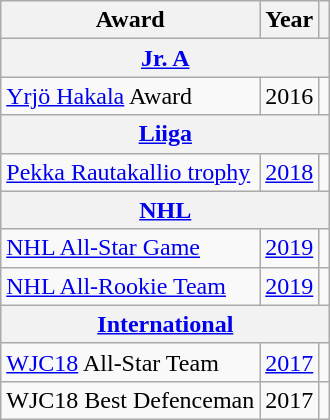<table class="wikitable">
<tr>
<th>Award</th>
<th>Year</th>
<th></th>
</tr>
<tr>
<th colspan="3"><a href='#'>Jr. A</a></th>
</tr>
<tr>
<td><a href='#'>Yrjö Hakala</a> Award</td>
<td>2016</td>
<td></td>
</tr>
<tr>
<th colspan="3"><a href='#'>Liiga</a></th>
</tr>
<tr>
<td><a href='#'>Pekka Rautakallio trophy</a></td>
<td><a href='#'>2018</a></td>
<td></td>
</tr>
<tr>
<th colspan="3"><a href='#'>NHL</a></th>
</tr>
<tr>
<td><a href='#'>NHL All-Star Game</a></td>
<td><a href='#'>2019</a></td>
<td></td>
</tr>
<tr>
<td><a href='#'>NHL All-Rookie Team</a></td>
<td><a href='#'>2019</a></td>
<td></td>
</tr>
<tr>
<th colspan="3"><a href='#'>International</a></th>
</tr>
<tr>
<td><a href='#'>WJC18</a> All-Star Team</td>
<td><a href='#'>2017</a></td>
<td></td>
</tr>
<tr>
<td>WJC18 Best Defenceman</td>
<td>2017</td>
<td></td>
</tr>
</table>
